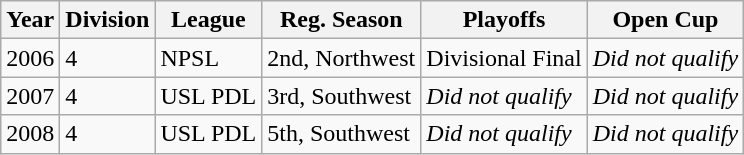<table class="wikitable">
<tr>
<th>Year</th>
<th>Division</th>
<th>League</th>
<th>Reg. Season</th>
<th>Playoffs</th>
<th>Open Cup</th>
</tr>
<tr>
<td>2006</td>
<td>4</td>
<td>NPSL</td>
<td>2nd, Northwest</td>
<td>Divisional Final</td>
<td><em>Did not qualify</em></td>
</tr>
<tr>
<td>2007</td>
<td>4</td>
<td>USL PDL</td>
<td>3rd, Southwest</td>
<td><em>Did not qualify</em></td>
<td><em>Did not qualify</em></td>
</tr>
<tr>
<td>2008</td>
<td>4</td>
<td>USL PDL</td>
<td>5th, Southwest</td>
<td><em>Did not qualify</em></td>
<td><em>Did not qualify</em></td>
</tr>
</table>
